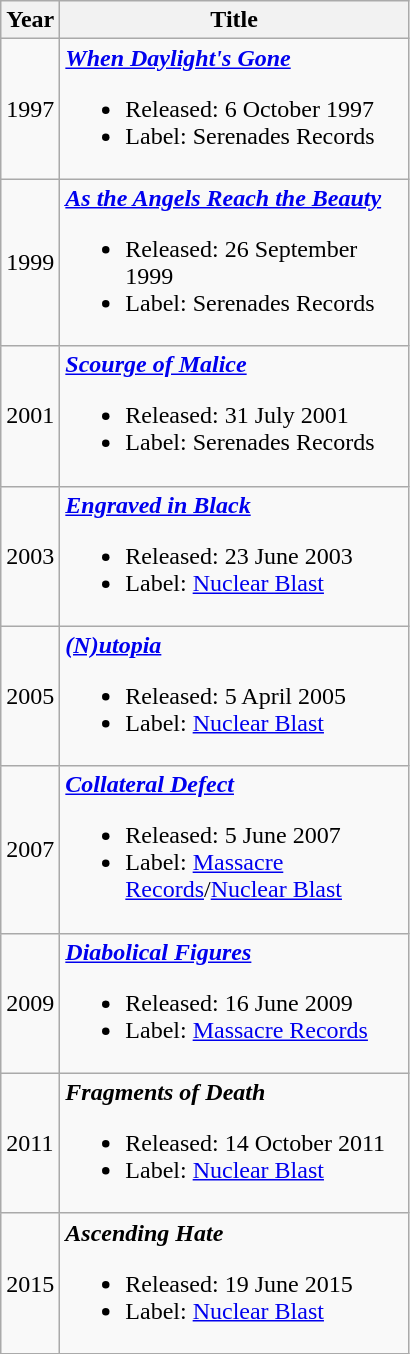<table class=wikitable>
<tr>
<th>Year</th>
<th width=225px>Title</th>
</tr>
<tr>
<td>1997</td>
<td><strong><em><a href='#'>When Daylight's Gone</a></em></strong><br><ul><li>Released: 6 October 1997</li><li>Label: Serenades Records </li></ul></td>
</tr>
<tr>
<td>1999</td>
<td><strong><em><a href='#'>As the Angels Reach the Beauty</a></em></strong><br><ul><li>Released: 26 September 1999</li><li>Label: Serenades Records </li></ul></td>
</tr>
<tr>
<td>2001</td>
<td><strong><em><a href='#'>Scourge of Malice</a></em></strong><br><ul><li>Released: 31 July 2001</li><li>Label: Serenades Records </li></ul></td>
</tr>
<tr>
<td>2003</td>
<td><strong><em><a href='#'>Engraved in Black</a></em></strong><br><ul><li>Released: 23 June 2003</li><li>Label: <a href='#'>Nuclear Blast</a> </li></ul></td>
</tr>
<tr>
<td>2005</td>
<td><strong><em><a href='#'>(N)utopia</a></em></strong><br><ul><li>Released: 5 April 2005</li><li>Label: <a href='#'>Nuclear Blast</a> </li></ul></td>
</tr>
<tr>
<td>2007</td>
<td><strong><em><a href='#'>Collateral Defect</a></em></strong><br><ul><li>Released: 5 June 2007</li><li>Label: <a href='#'>Massacre Records</a>/<a href='#'>Nuclear Blast</a> </li></ul></td>
</tr>
<tr>
<td>2009</td>
<td><strong><em><a href='#'>Diabolical Figures</a></em></strong><br><ul><li>Released: 16 June 2009</li><li>Label: <a href='#'>Massacre Records</a></li></ul></td>
</tr>
<tr>
<td>2011</td>
<td><strong><em>Fragments of Death</em></strong><br><ul><li>Released: 14 October 2011</li><li>Label: <a href='#'>Nuclear Blast</a></li></ul></td>
</tr>
<tr>
<td>2015</td>
<td><strong><em>Ascending Hate</em></strong><br><ul><li>Released: 19 June 2015</li><li>Label: <a href='#'>Nuclear Blast</a></li></ul></td>
</tr>
</table>
